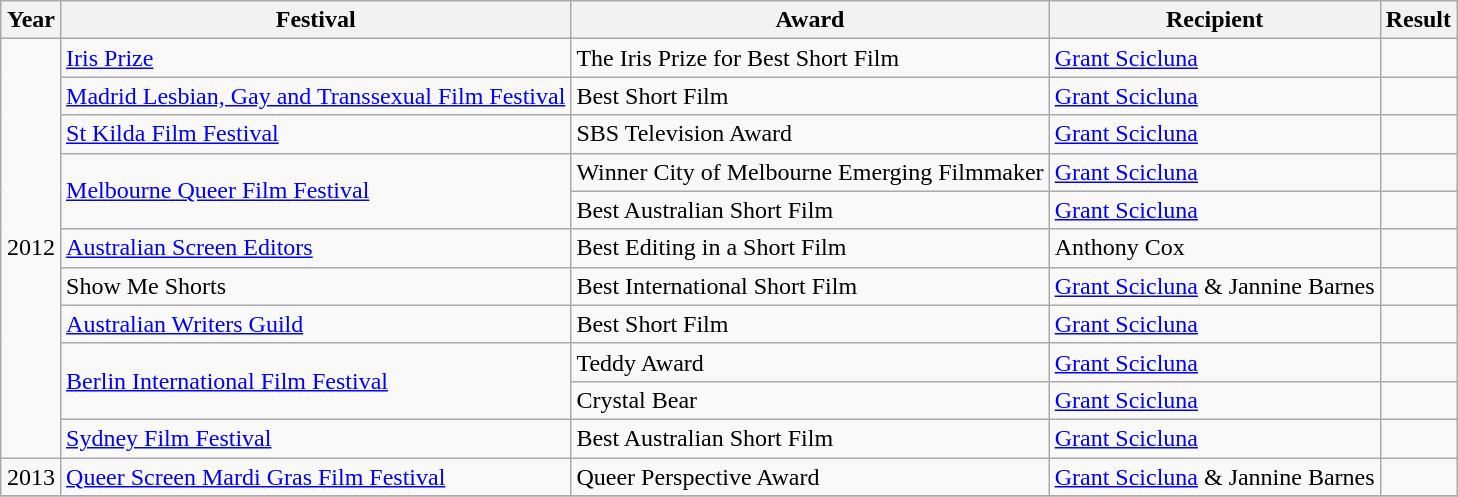<table class="wikitable sortable" style="margin:1em auto">
<tr>
<th>Year</th>
<th>Festival</th>
<th>Award</th>
<th>Recipient</th>
<th>Result</th>
</tr>
<tr>
<td rowspan="11">2012</td>
<td><a href='#'>Iris Prize</a></td>
<td>The Iris Prize for Best Short Film</td>
<td><a href='#'>Grant Scicluna</a></td>
<td></td>
</tr>
<tr>
<td><a href='#'>Madrid Lesbian, Gay and Transsexual Film Festival</a></td>
<td>Best Short Film</td>
<td><a href='#'>Grant Scicluna</a></td>
<td></td>
</tr>
<tr>
<td><a href='#'>St Kilda Film Festival</a></td>
<td>SBS Television Award</td>
<td><a href='#'>Grant Scicluna</a></td>
<td></td>
</tr>
<tr>
<td rowspan="2"><a href='#'>Melbourne Queer Film Festival</a></td>
<td>Winner City of Melbourne Emerging Filmmaker</td>
<td><a href='#'>Grant Scicluna</a></td>
<td></td>
</tr>
<tr>
<td>Best Australian Short Film</td>
<td><a href='#'>Grant Scicluna</a></td>
<td></td>
</tr>
<tr>
<td><a href='#'>Australian Screen Editors</a></td>
<td>Best Editing in a Short Film</td>
<td>Anthony Cox</td>
<td></td>
</tr>
<tr>
<td>Show Me Shorts</td>
<td>Best International Short Film</td>
<td><a href='#'>Grant Scicluna</a> & Jannine Barnes</td>
<td></td>
</tr>
<tr>
<td><a href='#'>Australian Writers Guild</a></td>
<td>Best Short Film</td>
<td><a href='#'>Grant Scicluna</a></td>
<td></td>
</tr>
<tr>
<td rowspan="2"><a href='#'>Berlin International Film Festival</a></td>
<td>Teddy Award</td>
<td><a href='#'>Grant Scicluna</a></td>
<td></td>
</tr>
<tr>
<td>Crystal Bear</td>
<td><a href='#'>Grant Scicluna</a></td>
<td></td>
</tr>
<tr>
<td><a href='#'>Sydney Film Festival</a></td>
<td>Best Australian Short Film</td>
<td><a href='#'>Grant Scicluna</a></td>
<td></td>
</tr>
<tr>
<td rowspan="1">2013</td>
<td><a href='#'>Queer Screen Mardi Gras Film Festival</a></td>
<td>Queer Perspective Award</td>
<td><a href='#'>Grant Scicluna</a> & Jannine Barnes</td>
<td></td>
</tr>
<tr>
</tr>
</table>
